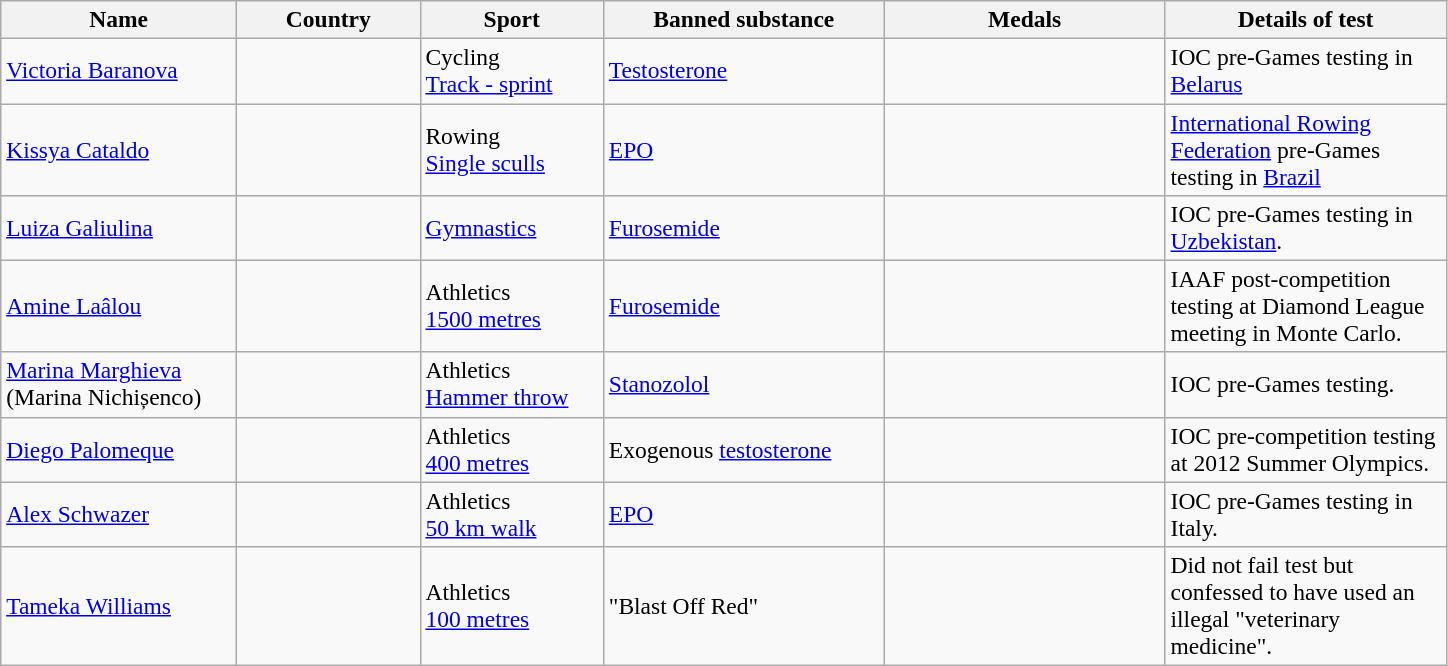<table class="wikitable sortable"  style="font-size:98%; font-size:98%;">
<tr>
<th style="width:150px;">Name</th>
<th style="width:115px;">Country</th>
<th style="width:115px;">Sport</th>
<th style="width:180px;">Banned substance</th>
<th style="width:180px;">Medals</th>
<th style="width:180px;">Details of test</th>
</tr>
<tr>
<td><a href='#'>Victoria Baranova</a></td>
<td></td>
<td>Cycling <br> <a href='#'>Track - sprint</a></td>
<td><a href='#'>Testosterone</a></td>
<td></td>
<td>IOC pre-Games testing in <a href='#'>Belarus</a></td>
</tr>
<tr>
<td><a href='#'>Kissya Cataldo</a></td>
<td></td>
<td>Rowing <br> <a href='#'>Single sculls</a></td>
<td><a href='#'>EPO</a></td>
<td></td>
<td><a href='#'>International Rowing Federation</a> pre-Games testing in <a href='#'>Brazil</a></td>
</tr>
<tr>
<td><a href='#'>Luiza Galiulina</a></td>
<td></td>
<td><a href='#'>Gymnastics</a></td>
<td><a href='#'>Furosemide</a></td>
<td></td>
<td>IOC pre-Games testing in <a href='#'>Uzbekistan</a>.</td>
</tr>
<tr>
<td><a href='#'>Amine Laâlou</a></td>
<td></td>
<td>Athletics <br> <a href='#'>1500 metres</a></td>
<td><a href='#'>Furosemide</a></td>
<td></td>
<td>IAAF post-competition testing at Diamond League meeting in Monte Carlo.</td>
</tr>
<tr>
<td><a href='#'>Marina Marghieva</a> <br> (Marina Nichișenco)</td>
<td></td>
<td>Athletics <br> <a href='#'>Hammer throw</a></td>
<td><a href='#'>Stanozolol</a></td>
<td></td>
<td>IOC pre-Games testing.</td>
</tr>
<tr>
<td><a href='#'>Diego Palomeque</a></td>
<td></td>
<td>Athletics <br> <a href='#'>400 metres</a></td>
<td>Exogenous <a href='#'>testosterone</a></td>
<td></td>
<td>IOC pre-competition testing at 2012 Summer Olympics.</td>
</tr>
<tr>
<td><a href='#'>Alex Schwazer</a></td>
<td></td>
<td>Athletics <br> <a href='#'>50 km walk</a></td>
<td><a href='#'>EPO</a></td>
<td></td>
<td>IOC pre-Games testing in Italy.</td>
</tr>
<tr>
<td><a href='#'>Tameka Williams</a></td>
<td></td>
<td>Athletics <br> <a href='#'>100 metres</a></td>
<td>"Blast Off Red"</td>
<td></td>
<td>Did not fail test but confessed to have used an illegal "veterinary medicine".</td>
</tr>
</table>
